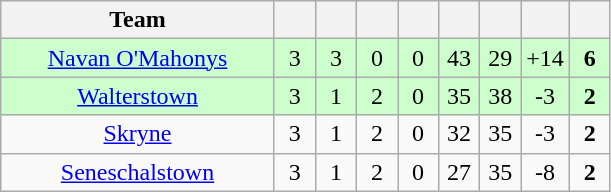<table class="wikitable" style="text-align:center">
<tr>
<th style="width:175px;">Team</th>
<th width="20"></th>
<th width="20"></th>
<th width="20"></th>
<th width="20"></th>
<th width="20"></th>
<th width="20"></th>
<th width="20"></th>
<th width="20"></th>
</tr>
<tr style="background:#cfc;">
<td><a href='#'>Navan O'Mahonys</a></td>
<td>3</td>
<td>3</td>
<td>0</td>
<td>0</td>
<td>43</td>
<td>29</td>
<td>+14</td>
<td><strong>6</strong></td>
</tr>
<tr style="background:#cfc;">
<td><a href='#'>Walterstown</a></td>
<td>3</td>
<td>1</td>
<td>2</td>
<td>0</td>
<td>35</td>
<td>38</td>
<td>-3</td>
<td><strong>2</strong></td>
</tr>
<tr>
<td><a href='#'>Skryne</a></td>
<td>3</td>
<td>1</td>
<td>2</td>
<td>0</td>
<td>32</td>
<td>35</td>
<td>-3</td>
<td><strong>2</strong></td>
</tr>
<tr>
<td><a href='#'>Seneschalstown</a></td>
<td>3</td>
<td>1</td>
<td>2</td>
<td>0</td>
<td>27</td>
<td>35</td>
<td>-8</td>
<td><strong>2</strong></td>
</tr>
</table>
